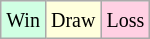<table class="wikitable">
<tr>
<td style="background-color: #d0ffe3;"><small>Win</small></td>
<td style="background-color: #ffffdd;"><small>Draw</small></td>
<td style="background-color: #ffd0e3;"><small>Loss</small></td>
</tr>
</table>
